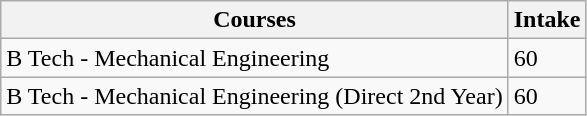<table class="wikitable">
<tr>
<th>Courses</th>
<th>Intake</th>
</tr>
<tr>
<td>B Tech - Mechanical Engineering</td>
<td>60</td>
</tr>
<tr>
<td>B Tech - Mechanical Engineering (Direct 2nd Year)</td>
<td>60</td>
</tr>
</table>
